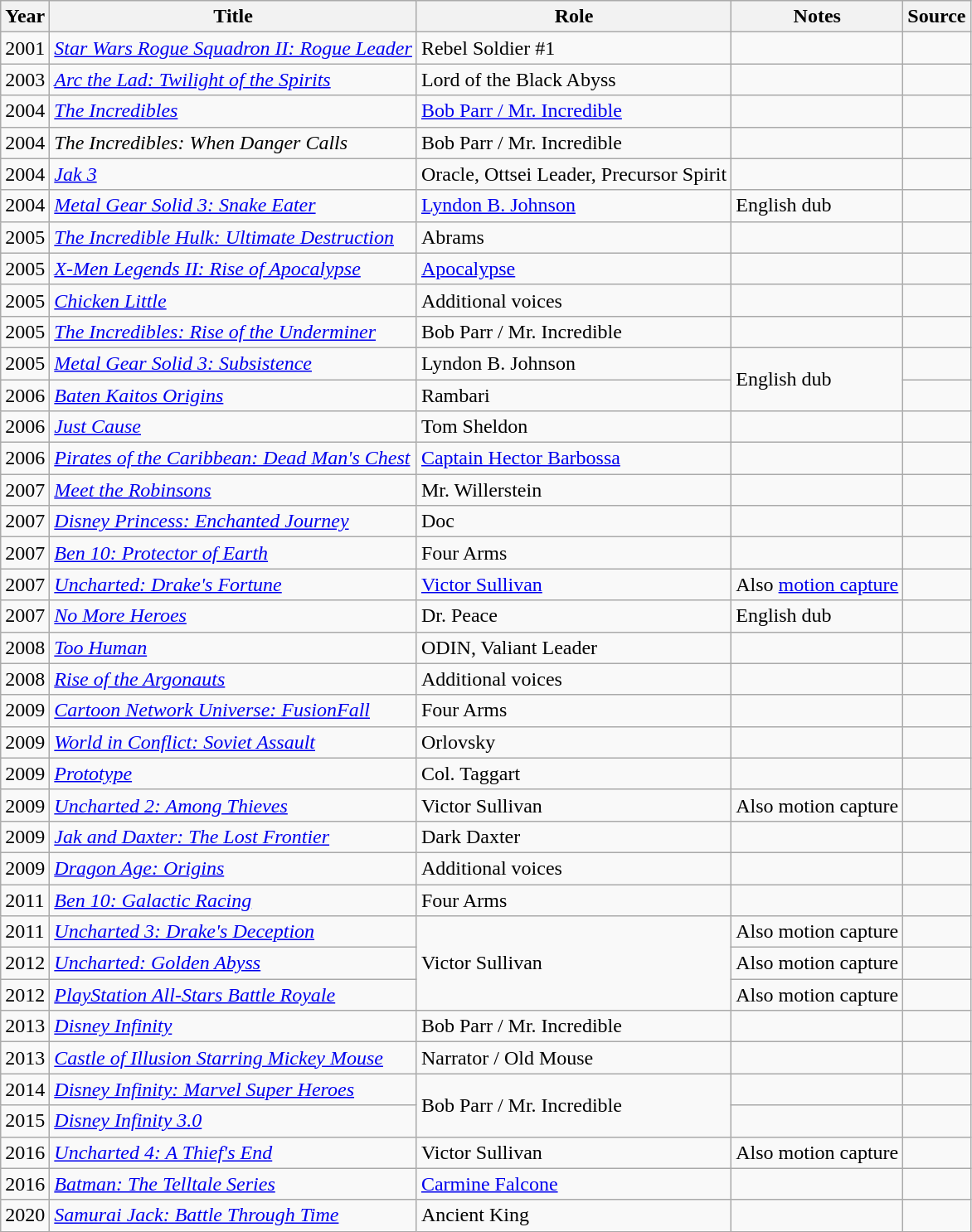<table class="wikitable sortable plainrowheaders">
<tr>
<th>Year</th>
<th>Title</th>
<th>Role</th>
<th>Notes</th>
<th>Source</th>
</tr>
<tr>
<td>2001</td>
<td><em><a href='#'>Star Wars Rogue Squadron II: Rogue Leader</a></em></td>
<td>Rebel Soldier #1</td>
<td></td>
<td></td>
</tr>
<tr>
<td>2003</td>
<td><em><a href='#'>Arc the Lad: Twilight of the Spirits</a></em></td>
<td>Lord of the Black Abyss</td>
<td></td>
<td></td>
</tr>
<tr>
<td>2004</td>
<td><em><a href='#'>The Incredibles</a></em></td>
<td><a href='#'>Bob Parr / Mr. Incredible</a></td>
<td></td>
<td></td>
</tr>
<tr>
<td>2004</td>
<td><em>The Incredibles: When Danger Calls</em></td>
<td>Bob Parr / Mr. Incredible</td>
<td></td>
<td></td>
</tr>
<tr>
<td>2004</td>
<td><em><a href='#'>Jak 3</a></em></td>
<td>Oracle, Ottsei Leader, Precursor Spirit</td>
<td></td>
<td></td>
</tr>
<tr>
<td>2004</td>
<td><em><a href='#'>Metal Gear Solid 3: Snake Eater</a></em></td>
<td><a href='#'>Lyndon B. Johnson</a></td>
<td>English dub</td>
<td></td>
</tr>
<tr>
<td>2005</td>
<td><em><a href='#'>The Incredible Hulk: Ultimate Destruction</a></em></td>
<td>Abrams</td>
<td></td>
<td></td>
</tr>
<tr>
<td>2005</td>
<td><em><a href='#'>X-Men Legends II: Rise of Apocalypse</a></em></td>
<td><a href='#'>Apocalypse</a></td>
<td></td>
<td></td>
</tr>
<tr>
<td>2005</td>
<td><em><a href='#'>Chicken Little</a></em></td>
<td>Additional voices</td>
<td></td>
<td></td>
</tr>
<tr>
<td>2005</td>
<td><em><a href='#'>The Incredibles: Rise of the Underminer</a></em></td>
<td>Bob Parr / Mr. Incredible</td>
<td></td>
<td></td>
</tr>
<tr>
<td>2005</td>
<td><em><a href='#'>Metal Gear Solid 3: Subsistence</a></em></td>
<td>Lyndon B. Johnson</td>
<td rowspan="2">English dub</td>
<td></td>
</tr>
<tr>
<td>2006</td>
<td><em><a href='#'>Baten Kaitos Origins</a></em></td>
<td>Rambari</td>
<td></td>
</tr>
<tr>
<td>2006</td>
<td><em> <a href='#'>Just Cause</a></em></td>
<td>Tom Sheldon</td>
<td></td>
<td></td>
</tr>
<tr>
<td>2006</td>
<td><em><a href='#'>Pirates of the Caribbean: Dead Man's Chest</a></em></td>
<td><a href='#'>Captain Hector Barbossa</a></td>
<td></td>
<td></td>
</tr>
<tr>
<td>2007</td>
<td><em><a href='#'>Meet the Robinsons</a></em></td>
<td>Mr. Willerstein</td>
<td></td>
<td></td>
</tr>
<tr>
<td>2007</td>
<td><em><a href='#'>Disney Princess: Enchanted Journey</a></em></td>
<td>Doc</td>
<td></td>
<td></td>
</tr>
<tr>
<td>2007</td>
<td><em><a href='#'>Ben 10: Protector of Earth</a></em></td>
<td>Four Arms</td>
<td></td>
<td></td>
</tr>
<tr>
<td>2007</td>
<td><em><a href='#'>Uncharted: Drake's Fortune</a></em></td>
<td><a href='#'>Victor Sullivan</a></td>
<td>Also <a href='#'>motion capture</a></td>
<td></td>
</tr>
<tr>
<td>2007</td>
<td><em><a href='#'>No More Heroes</a></em></td>
<td>Dr. Peace</td>
<td>English dub</td>
<td></td>
</tr>
<tr>
<td>2008</td>
<td><em><a href='#'>Too Human</a></em></td>
<td>ODIN, Valiant Leader</td>
<td></td>
<td></td>
</tr>
<tr>
<td>2008</td>
<td><em><a href='#'>Rise of the Argonauts</a></em></td>
<td>Additional voices</td>
<td></td>
<td></td>
</tr>
<tr>
<td>2009</td>
<td><em><a href='#'>Cartoon Network Universe: FusionFall</a></em></td>
<td>Four Arms</td>
<td></td>
<td></td>
</tr>
<tr>
<td>2009</td>
<td><em><a href='#'>World in Conflict: Soviet Assault</a></em></td>
<td>Orlovsky</td>
<td></td>
<td></td>
</tr>
<tr>
<td>2009</td>
<td><em><a href='#'>Prototype</a></em></td>
<td>Col. Taggart</td>
<td></td>
<td></td>
</tr>
<tr>
<td>2009</td>
<td><em><a href='#'>Uncharted 2: Among Thieves</a></em></td>
<td>Victor Sullivan</td>
<td>Also motion capture</td>
<td></td>
</tr>
<tr>
<td>2009</td>
<td><em><a href='#'>Jak and Daxter: The Lost Frontier</a></em></td>
<td>Dark Daxter</td>
<td></td>
<td></td>
</tr>
<tr>
<td>2009</td>
<td><em><a href='#'>Dragon Age: Origins</a></em></td>
<td>Additional voices</td>
<td></td>
<td></td>
</tr>
<tr>
<td>2011</td>
<td><em><a href='#'>Ben 10: Galactic Racing</a></em></td>
<td>Four Arms</td>
<td></td>
<td></td>
</tr>
<tr>
<td>2011</td>
<td><em><a href='#'>Uncharted 3: Drake's Deception</a></em></td>
<td rowspan="3">Victor Sullivan</td>
<td>Also motion capture</td>
<td></td>
</tr>
<tr>
<td>2012</td>
<td><em><a href='#'>Uncharted: Golden Abyss</a></em></td>
<td>Also motion capture</td>
<td></td>
</tr>
<tr>
<td>2012</td>
<td><em><a href='#'>PlayStation All-Stars Battle Royale</a></em></td>
<td>Also motion capture</td>
<td></td>
</tr>
<tr>
<td>2013</td>
<td><em><a href='#'>Disney Infinity</a></em></td>
<td>Bob Parr / Mr. Incredible</td>
<td></td>
<td></td>
</tr>
<tr>
<td>2013</td>
<td><em><a href='#'>Castle of Illusion Starring Mickey Mouse</a></em></td>
<td>Narrator / Old Mouse</td>
<td></td>
<td></td>
</tr>
<tr>
<td>2014</td>
<td><em><a href='#'>Disney Infinity: Marvel Super Heroes</a></em></td>
<td rowspan="2">Bob Parr / Mr. Incredible</td>
<td></td>
<td></td>
</tr>
<tr>
<td>2015</td>
<td><em><a href='#'>Disney Infinity 3.0</a></em></td>
<td></td>
<td></td>
</tr>
<tr>
<td>2016</td>
<td><em><a href='#'>Uncharted 4: A Thief's End</a></em></td>
<td>Victor Sullivan</td>
<td>Also motion capture</td>
<td></td>
</tr>
<tr>
<td>2016</td>
<td><em><a href='#'>Batman: The Telltale Series</a></em></td>
<td><a href='#'>Carmine Falcone</a></td>
<td></td>
<td></td>
</tr>
<tr>
<td>2020</td>
<td><em><a href='#'>Samurai Jack: Battle Through Time</a></em></td>
<td>Ancient King</td>
<td></td>
<td></td>
</tr>
</table>
